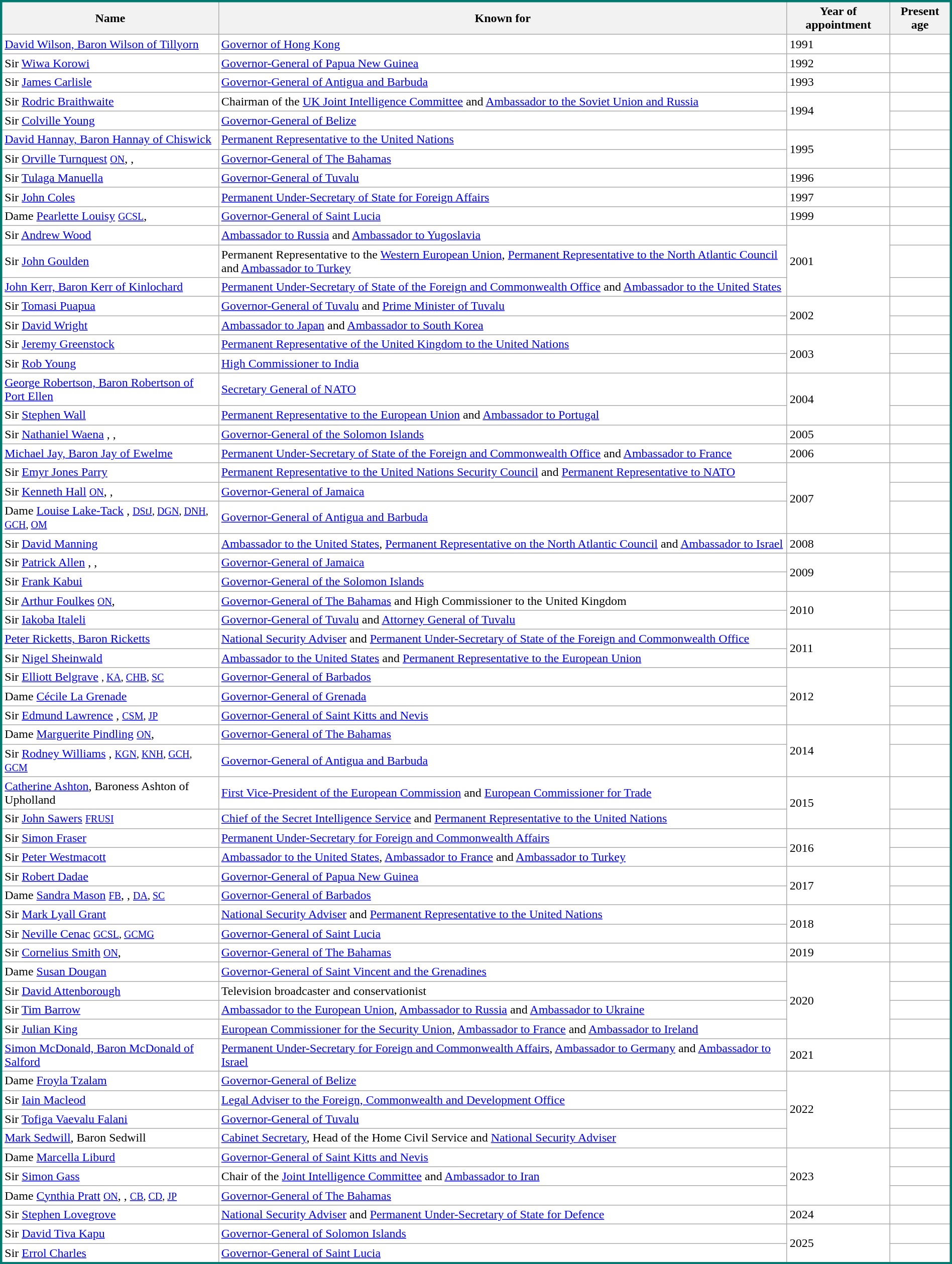<table class="wikitable sortable" style="width:100%; background:white; border:#01796f solid;">
<tr>
<th>Name</th>
<th>Known for</th>
<th><strong>Year of appointment</strong></th>
<th><strong>Present age</strong></th>
</tr>
<tr>
<td><a href='#'>David Wilson, Baron Wilson of Tillyorn</a> </td>
<td><a href='#'>Governor of Hong Kong</a></td>
<td>1991</td>
<td></td>
</tr>
<tr>
<td>Sir <a href='#'>Wiwa Korowi</a> </td>
<td><a href='#'>Governor-General of Papua New Guinea</a></td>
<td>1992</td>
<td></td>
</tr>
<tr>
<td>Sir <a href='#'>James Carlisle</a> </td>
<td><a href='#'>Governor-General of Antigua and Barbuda</a></td>
<td>1993</td>
<td></td>
</tr>
<tr>
<td>Sir <a href='#'>Rodric Braithwaite</a> </td>
<td>Chairman of the <a href='#'>UK Joint Intelligence Committee</a> and <a href='#'>Ambassador to the Soviet Union and Russia</a></td>
<td rowspan="2">1994</td>
<td></td>
</tr>
<tr>
<td>Sir <a href='#'>Colville Young</a> </td>
<td><a href='#'>Governor-General of Belize</a></td>
<td></td>
</tr>
<tr>
<td><a href='#'>David Hannay, Baron Hannay of Chiswick</a> </td>
<td><a href='#'>Permanent Representative to the United Nations</a></td>
<td rowspan="2">1995</td>
<td></td>
</tr>
<tr>
<td>Sir <a href='#'>Orville Turnquest</a> <a href='#'><small>ON</small></a>, , </td>
<td><a href='#'>Governor-General of The Bahamas</a></td>
<td></td>
</tr>
<tr>
<td>Sir <a href='#'>Tulaga Manuella</a> </td>
<td><a href='#'>Governor-General of Tuvalu</a></td>
<td>1996</td>
<td></td>
</tr>
<tr>
<td>Sir <a href='#'>John Coles</a> </td>
<td><a href='#'>Permanent Under-Secretary of State for Foreign Affairs</a></td>
<td>1997</td>
<td></td>
</tr>
<tr>
<td>Dame <a href='#'>Pearlette Louisy</a> <a href='#'><small>GCSL</small></a>, </td>
<td><a href='#'>Governor-General of Saint Lucia</a></td>
<td>1999</td>
<td></td>
</tr>
<tr>
<td>Sir <a href='#'>Andrew Wood</a> </td>
<td><a href='#'>Ambassador to Russia</a> and <a href='#'>Ambassador to Yugoslavia</a></td>
<td rowspan="3">2001</td>
<td></td>
</tr>
<tr>
<td>Sir <a href='#'>John Goulden</a> </td>
<td>Permanent Representative to the <a href='#'>Western European Union</a>, <a href='#'>Permanent Representative to the North Atlantic Council</a> and <a href='#'>Ambassador to Turkey</a></td>
<td></td>
</tr>
<tr>
<td><a href='#'>John Kerr, Baron Kerr of Kinlochard</a> </td>
<td><a href='#'>Permanent Under-Secretary of State of the Foreign and Commonwealth Office</a> and <a href='#'>Ambassador to the United States</a></td>
<td></td>
</tr>
<tr>
<td>Sir <a href='#'>Tomasi Puapua</a> </td>
<td><a href='#'>Governor-General of Tuvalu</a> and <a href='#'>Prime Minister of Tuvalu</a></td>
<td rowspan="2">2002</td>
<td></td>
</tr>
<tr>
<td>Sir <a href='#'>David Wright</a> </td>
<td><a href='#'>Ambassador to Japan</a> and <a href='#'>Ambassador to South Korea</a></td>
<td></td>
</tr>
<tr>
<td>Sir <a href='#'>Jeremy Greenstock</a> </td>
<td><a href='#'>Permanent Representative of the United Kingdom to the United Nations</a></td>
<td rowspan="2">2003</td>
<td></td>
</tr>
<tr>
<td>Sir <a href='#'>Rob Young</a> </td>
<td><a href='#'>High Commissioner to India</a></td>
<td></td>
</tr>
<tr>
<td><a href='#'>George Robertson, Baron Robertson of Port Ellen</a> </td>
<td><a href='#'>Secretary General of NATO</a></td>
<td rowspan="2">2004</td>
<td></td>
</tr>
<tr>
<td>Sir <a href='#'>Stephen Wall</a> </td>
<td><a href='#'>Permanent Representative to the European Union</a> and <a href='#'>Ambassador to Portugal</a></td>
<td></td>
</tr>
<tr>
<td>Sir <a href='#'>Nathaniel Waena</a> , , </td>
<td><a href='#'>Governor-General of the Solomon Islands</a></td>
<td>2005</td>
<td></td>
</tr>
<tr>
<td><a href='#'>Michael Jay, Baron Jay of Ewelme</a> </td>
<td><a href='#'>Permanent Under-Secretary of State of the Foreign and Commonwealth Office</a> and <a href='#'>Ambassador to France</a></td>
<td>2006</td>
<td></td>
</tr>
<tr>
<td>Sir <a href='#'>Emyr Jones Parry</a> </td>
<td><a href='#'>Permanent Representative to the United Nations Security Council</a> and <a href='#'>Permanent Representative to NATO</a></td>
<td rowspan="3">2007</td>
<td></td>
</tr>
<tr>
<td>Sir <a href='#'>Kenneth Hall</a> <a href='#'><small>ON</small></a>, , </td>
<td><a href='#'>Governor-General of Jamaica</a></td>
<td></td>
</tr>
<tr>
<td>Dame <a href='#'>Louise Lake-Tack</a> , <small><a href='#'>DStJ</a>, <a href='#'>DGN</a>, <a href='#'>DNH</a>, <a href='#'>GCH</a>, <a href='#'>OM</a></small></td>
<td><a href='#'>Governor-General of Antigua and Barbuda</a></td>
<td></td>
</tr>
<tr>
<td>Sir <a href='#'>David Manning</a> </td>
<td><a href='#'>Ambassador to the United States</a>, <a href='#'>Permanent Representative on the North Atlantic Council</a> and <a href='#'>Ambassador to Israel</a></td>
<td>2008</td>
<td></td>
</tr>
<tr>
<td>Sir <a href='#'>Patrick Allen</a> , , </td>
<td><a href='#'>Governor-General of Jamaica</a></td>
<td rowspan="2">2009</td>
<td></td>
</tr>
<tr>
<td>Sir <a href='#'>Frank Kabui</a>  </td>
<td><a href='#'>Governor-General of the Solomon Islands</a></td>
<td></td>
</tr>
<tr>
<td>Sir <a href='#'>Arthur Foulkes</a> <a href='#'><small>ON</small></a>, </td>
<td><a href='#'>Governor-General of The Bahamas</a> and High Commissioner to the United Kingdom</td>
<td rowspan="2">2010</td>
<td></td>
</tr>
<tr>
<td>Sir <a href='#'>Iakoba Italeli</a> </td>
<td><a href='#'>Governor-General of Tuvalu</a> and <a href='#'>Attorney General of Tuvalu</a></td>
<td></td>
</tr>
<tr>
<td><a href='#'>Peter Ricketts, Baron Ricketts</a> </td>
<td><a href='#'>National Security Adviser</a> and <a href='#'>Permanent Under-Secretary of State of the Foreign and Commonwealth Office</a></td>
<td rowspan="2">2011</td>
<td></td>
</tr>
<tr>
<td>Sir <a href='#'>Nigel Sheinwald</a> </td>
<td><a href='#'>Ambassador to the United States</a> and <a href='#'>Permanent Representative to the European Union</a></td>
<td></td>
</tr>
<tr>
<td>Sir <a href='#'>Elliott Belgrave</a> <small>, <a href='#'>KA</a>, <a href='#'>CHB</a>, <a href='#'>SC</a></small></td>
<td><a href='#'>Governor-General of Barbados</a></td>
<td rowspan="3">2012</td>
<td></td>
</tr>
<tr>
<td>Dame <a href='#'>Cécile La Grenade</a> </td>
<td><a href='#'>Governor-General of Grenada</a></td>
<td></td>
</tr>
<tr>
<td>Sir <a href='#'>Edmund Lawrence</a> , <small><a href='#'>CSM</a>, <a href='#'>JP</a></small></td>
<td><a href='#'>Governor-General of Saint Kitts and Nevis</a></td>
<td></td>
</tr>
<tr>
<td>Dame <a href='#'>Marguerite Pindling</a> <a href='#'><small>ON</small></a>, </td>
<td><a href='#'>Governor-General of The Bahamas</a></td>
<td rowspan="2">2014</td>
<td></td>
</tr>
<tr>
<td>Sir <a href='#'>Rodney Williams</a> , <small><a href='#'>KGN</a>, <a href='#'>KNH</a>, <a href='#'>GCH</a>, <a href='#'>GCM</a></small></td>
<td><a href='#'>Governor-General of Antigua and Barbuda</a></td>
<td></td>
</tr>
<tr>
<td><a href='#'>Catherine Ashton</a>, Baroness Ashton of Upholland </td>
<td><a href='#'>First Vice-President of the European Commission</a> and <a href='#'>European Commissioner for Trade</a></td>
<td rowspan="2">2015</td>
<td></td>
</tr>
<tr>
<td>Sir <a href='#'>John Sawers</a> <a href='#'><small>FRUSI</small></a></td>
<td><a href='#'>Chief of the Secret Intelligence Service</a> and <a href='#'>Permanent Representative to the United Nations</a></td>
<td></td>
</tr>
<tr>
<td>Sir <a href='#'>Simon Fraser</a> </td>
<td><a href='#'>Permanent Under-Secretary for Foreign and Commonwealth Affairs</a></td>
<td rowspan="2">2016</td>
<td></td>
</tr>
<tr>
<td>Sir <a href='#'>Peter Westmacott</a> </td>
<td><a href='#'>Ambassador to the United States</a>, <a href='#'>Ambassador to France</a> and <a href='#'>Ambassador to Turkey</a></td>
<td></td>
</tr>
<tr>
<td>Sir <a href='#'>Robert Dadae</a> </td>
<td><a href='#'>Governor-General of Papua New Guinea</a></td>
<td rowspan="2">2017</td>
<td></td>
</tr>
<tr>
<td>Dame <a href='#'>Sandra Mason</a> <a href='#'><small>FB</small></a>, , <small><a href='#'>DA</a>, <a href='#'>SC</a></small></td>
<td><a href='#'>Governor-General of Barbados</a></td>
<td></td>
</tr>
<tr>
<td>Sir <a href='#'>Mark Lyall Grant</a> </td>
<td><a href='#'>National Security Adviser</a> and <a href='#'>Permanent Representative to the United Nations</a></td>
<td rowspan="2">2018</td>
<td></td>
</tr>
<tr>
<td>Sir <a href='#'>Neville Cenac</a> <small><a href='#'>GCSL</a>, <a href='#'>GCMG</a></small></td>
<td><a href='#'>Governor-General of Saint Lucia</a></td>
<td></td>
</tr>
<tr>
<td>Sir <a href='#'>Cornelius Smith</a> <a href='#'><small>ON</small></a>, </td>
<td><a href='#'>Governor-General of The Bahamas</a></td>
<td rowspan="1">2019</td>
<td></td>
</tr>
<tr>
<td>Dame <a href='#'>Susan Dougan</a> </td>
<td><a href='#'>Governor-General of Saint Vincent and the Grenadines</a></td>
<td rowspan="4">2020</td>
<td></td>
</tr>
<tr>
<td>Sir <a href='#'>David Attenborough</a> </td>
<td>Television broadcaster and conservationist</td>
<td></td>
</tr>
<tr>
<td>Sir <a href='#'>Tim Barrow</a> </td>
<td><a href='#'>Ambassador to the European Union</a>, <a href='#'>Ambassador to Russia</a> and <a href='#'>Ambassador to Ukraine</a></td>
<td></td>
</tr>
<tr>
<td>Sir <a href='#'>Julian King</a> </td>
<td><a href='#'>European Commissioner for the Security Union</a>, <a href='#'>Ambassador to France</a> and <a href='#'>Ambassador to Ireland</a></td>
<td></td>
</tr>
<tr>
<td><a href='#'>Simon McDonald, Baron McDonald of Salford</a> </td>
<td><a href='#'>Permanent Under-Secretary for Foreign and Commonwealth Affairs</a>, <a href='#'>Ambassador to Germany</a> and <a href='#'>Ambassador to Israel</a></td>
<td>2021</td>
<td></td>
</tr>
<tr>
<td>Dame <a href='#'>Froyla Tzalam</a> </td>
<td><a href='#'>Governor-General of Belize</a></td>
<td rowspan="4">2022</td>
<td></td>
</tr>
<tr>
<td>Sir <a href='#'>Iain Macleod</a> </td>
<td><a href='#'>Legal Adviser to the Foreign, Commonwealth and Development Office</a></td>
<td></td>
</tr>
<tr>
<td>Sir <a href='#'>Tofiga Vaevalu Falani</a> </td>
<td><a href='#'>Governor-General of Tuvalu</a></td>
<td></td>
</tr>
<tr>
<td><a href='#'>Mark Sedwill</a>, Baron Sedwill </td>
<td><a href='#'>Cabinet Secretary</a>, Head of the Home Civil Service and <a href='#'>National Security Adviser</a></td>
<td></td>
</tr>
<tr>
<td>Dame <a href='#'>Marcella Liburd</a> </td>
<td><a href='#'>Governor-General of Saint Kitts and Nevis</a></td>
<td rowspan="3">2023</td>
<td></td>
</tr>
<tr>
<td>Sir <a href='#'>Simon Gass</a> </td>
<td>Chair of the <a href='#'>Joint Intelligence Committee</a> and <a href='#'>Ambassador to Iran</a></td>
<td></td>
</tr>
<tr>
<td>Dame <a href='#'>Cynthia Pratt</a> <a href='#'><small>ON</small></a>, , <small><a href='#'>CB</a>, <a href='#'>CD</a>, <a href='#'>JP</a></small></td>
<td><a href='#'>Governor-General of The Bahamas</a></td>
<td></td>
</tr>
<tr>
<td>Sir <a href='#'>Stephen Lovegrove</a> </td>
<td><a href='#'>National Security Adviser</a> and <a href='#'>Permanent Under-Secretary of State for Defence</a></td>
<td>2024</td>
<td></td>
</tr>
<tr>
<td>Sir <a href='#'>David Tiva Kapu</a> </td>
<td><a href='#'>Governor-General of Solomon Islands</a></td>
<td rowspan="2">2025</td>
<td></td>
</tr>
<tr>
<td>Sir <a href='#'>Errol Charles</a> </td>
<td><a href='#'>Governor-General of Saint Lucia</a></td>
<td></td>
</tr>
</table>
